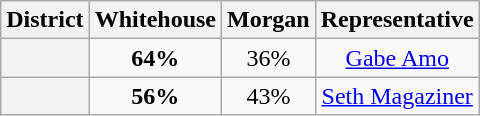<table class=wikitable>
<tr>
<th>District</th>
<th>Whitehouse</th>
<th>Morgan</th>
<th>Representative</th>
</tr>
<tr align=center>
<th></th>
<td><strong>64%</strong></td>
<td>36%</td>
<td><a href='#'>Gabe Amo</a></td>
</tr>
<tr align=center>
<th></th>
<td><strong>56%</strong></td>
<td>43%</td>
<td><a href='#'>Seth Magaziner</a></td>
</tr>
</table>
